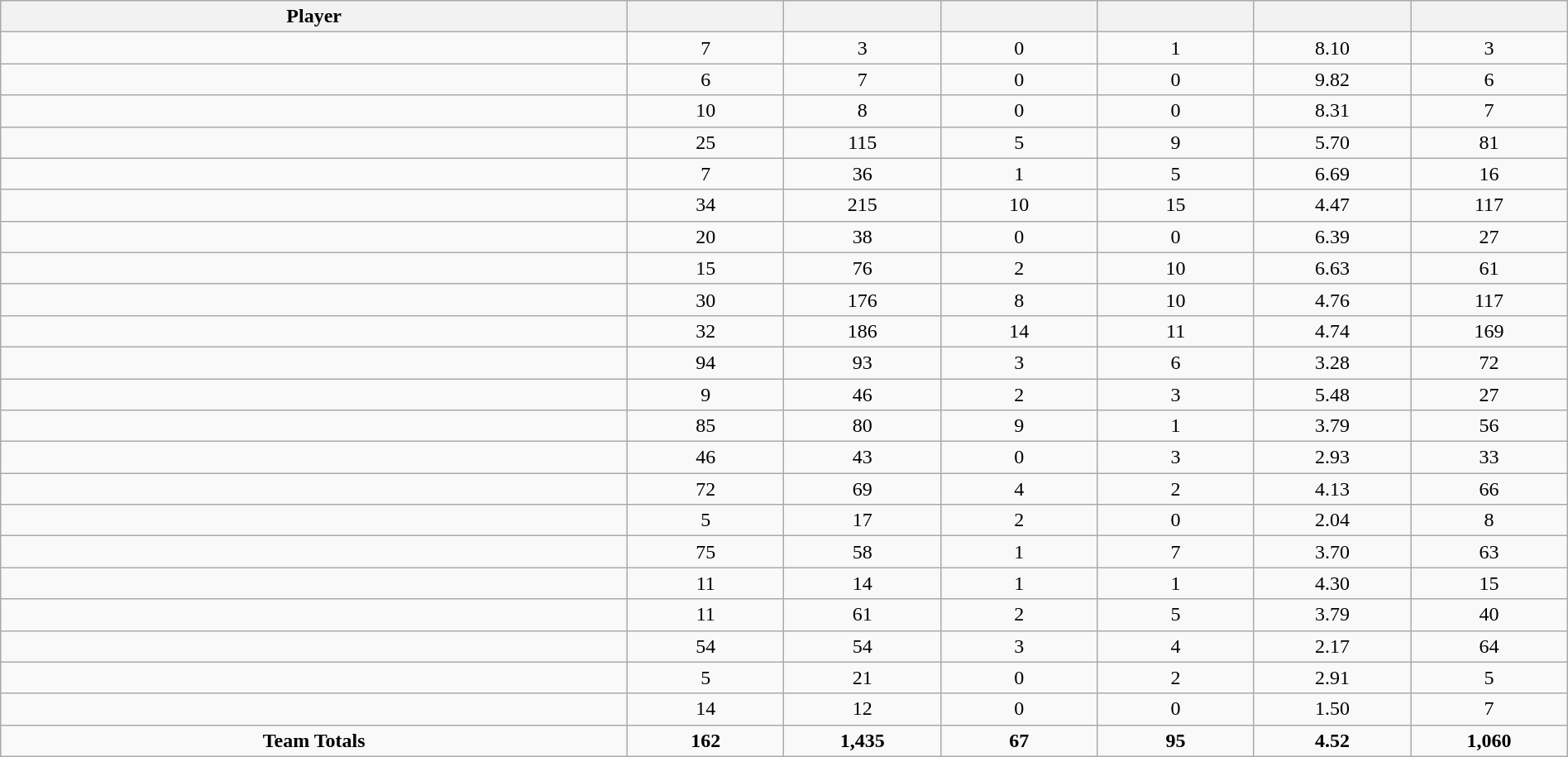<table class="wikitable sortable" style="text-align:center;" width="100%">
<tr>
<th width="40%">Player</th>
<th width="10%"></th>
<th width="10%" data-sort-type="number"></th>
<th width="10%"></th>
<th width="10%"></th>
<th width="10%"></th>
<th width="10%"></th>
</tr>
<tr>
<td></td>
<td>7</td>
<td>3</td>
<td>0</td>
<td>1</td>
<td>8.10</td>
<td>3</td>
</tr>
<tr>
<td></td>
<td>6</td>
<td>7</td>
<td>0</td>
<td>0</td>
<td>9.82</td>
<td>6</td>
</tr>
<tr>
<td></td>
<td>10</td>
<td>8</td>
<td>0</td>
<td>0</td>
<td>8.31</td>
<td>7</td>
</tr>
<tr>
<td></td>
<td>25</td>
<td>115</td>
<td>5</td>
<td>9</td>
<td>5.70</td>
<td>81</td>
</tr>
<tr>
<td></td>
<td>7</td>
<td>36</td>
<td>1</td>
<td>5</td>
<td>6.69</td>
<td>16</td>
</tr>
<tr>
<td></td>
<td>34</td>
<td>215</td>
<td>10</td>
<td>15</td>
<td>4.47</td>
<td>117</td>
</tr>
<tr>
<td></td>
<td>20</td>
<td>38</td>
<td>0</td>
<td>0</td>
<td>6.39</td>
<td>27</td>
</tr>
<tr>
<td></td>
<td>15</td>
<td>76</td>
<td>2</td>
<td>10</td>
<td>6.63</td>
<td>61</td>
</tr>
<tr>
<td></td>
<td>30</td>
<td>176</td>
<td>8</td>
<td>10</td>
<td>4.76</td>
<td>117</td>
</tr>
<tr>
<td></td>
<td>32</td>
<td>186</td>
<td>14</td>
<td>11</td>
<td>4.74</td>
<td>169</td>
</tr>
<tr>
<td></td>
<td>94</td>
<td>93</td>
<td>3</td>
<td>6</td>
<td>3.28</td>
<td>72</td>
</tr>
<tr>
<td></td>
<td>9</td>
<td>46</td>
<td>2</td>
<td>3</td>
<td>5.48</td>
<td>27</td>
</tr>
<tr>
<td></td>
<td>85</td>
<td>80</td>
<td>9</td>
<td>1</td>
<td>3.79</td>
<td>56</td>
</tr>
<tr>
<td></td>
<td>46</td>
<td>43</td>
<td>0</td>
<td>3</td>
<td>2.93</td>
<td>33</td>
</tr>
<tr>
<td></td>
<td>72</td>
<td>69</td>
<td>4</td>
<td>2</td>
<td>4.13</td>
<td>66</td>
</tr>
<tr>
<td></td>
<td>5</td>
<td>17</td>
<td>2</td>
<td>0</td>
<td>2.04</td>
<td>8</td>
</tr>
<tr>
<td></td>
<td>75</td>
<td>58</td>
<td>1</td>
<td>7</td>
<td>3.70</td>
<td>63</td>
</tr>
<tr>
<td></td>
<td>11</td>
<td>14</td>
<td>1</td>
<td>1</td>
<td>4.30</td>
<td>15</td>
</tr>
<tr>
<td></td>
<td>11</td>
<td>61</td>
<td>2</td>
<td>5</td>
<td>3.79</td>
<td>40</td>
</tr>
<tr>
<td></td>
<td>54</td>
<td>54</td>
<td>3</td>
<td>4</td>
<td>2.17</td>
<td>64</td>
</tr>
<tr>
<td></td>
<td>5</td>
<td>21</td>
<td>0</td>
<td>2</td>
<td>2.91</td>
<td>5</td>
</tr>
<tr>
<td></td>
<td>14</td>
<td>12</td>
<td>0</td>
<td>0</td>
<td>1.50</td>
<td>7</td>
</tr>
<tr>
<td><strong>Team Totals</strong></td>
<td><strong>162</strong></td>
<td><strong>1,435</strong></td>
<td><strong>67</strong></td>
<td><strong>95</strong></td>
<td><strong>4.52</strong></td>
<td><strong>1,060</strong></td>
</tr>
</table>
